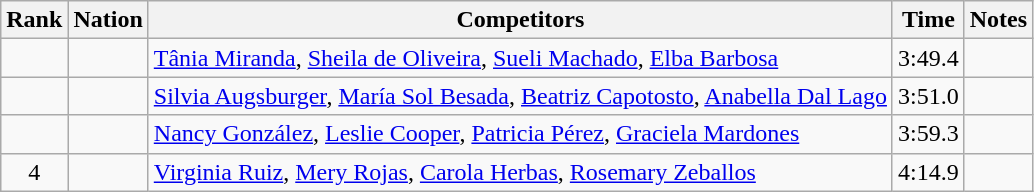<table class="wikitable sortable" style="text-align:center">
<tr>
<th>Rank</th>
<th>Nation</th>
<th>Competitors</th>
<th>Time</th>
<th>Notes</th>
</tr>
<tr>
<td></td>
<td align=left></td>
<td align=left><a href='#'>Tânia Miranda</a>, <a href='#'>Sheila de Oliveira</a>, <a href='#'>Sueli Machado</a>, <a href='#'>Elba Barbosa</a></td>
<td>3:49.4</td>
<td></td>
</tr>
<tr>
<td></td>
<td align=left></td>
<td align=left><a href='#'>Silvia Augsburger</a>, <a href='#'>María Sol Besada</a>, <a href='#'>Beatriz Capotosto</a>, <a href='#'>Anabella Dal Lago</a></td>
<td>3:51.0</td>
<td></td>
</tr>
<tr>
<td></td>
<td align=left></td>
<td align=left><a href='#'>Nancy González</a>, <a href='#'>Leslie Cooper</a>, <a href='#'>Patricia Pérez</a>, <a href='#'>Graciela Mardones</a></td>
<td>3:59.3</td>
<td></td>
</tr>
<tr>
<td>4</td>
<td align=left></td>
<td align=left><a href='#'>Virginia Ruiz</a>, <a href='#'>Mery Rojas</a>, <a href='#'>Carola Herbas</a>, <a href='#'>Rosemary Zeballos</a></td>
<td>4:14.9</td>
<td></td>
</tr>
</table>
